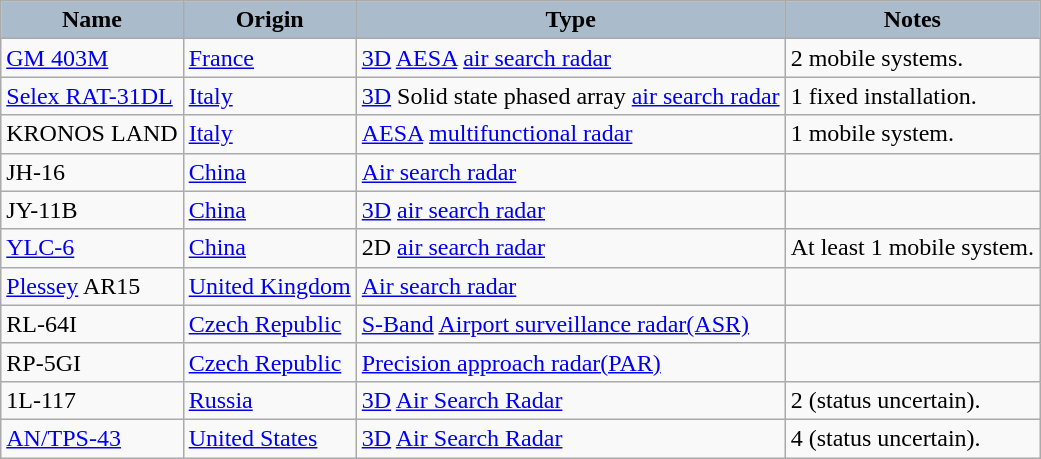<table class="wikitable">
<tr>
<th style="text-align:center; background:#aabccc;">Name</th>
<th style="text-align: center; background:#aabccc;">Origin</th>
<th style="text-align:l center; background:#aabccc;">Type</th>
<th style="text-align: center; background:#aabccc;">Notes</th>
</tr>
<tr>
<td><a href='#'>GM 403M</a></td>
<td><a href='#'>France</a></td>
<td><a href='#'>3D</a> <a href='#'>AESA</a> <a href='#'>air search radar</a></td>
<td>2 mobile systems.</td>
</tr>
<tr>
<td><a href='#'>Selex RAT-31DL</a></td>
<td><a href='#'>Italy</a></td>
<td><a href='#'>3D</a> Solid state phased array <a href='#'>air search radar</a></td>
<td>1 fixed installation.</td>
</tr>
<tr>
<td>KRONOS LAND </td>
<td><a href='#'>Italy</a></td>
<td><a href='#'>AESA</a> <a href='#'>multifunctional radar</a></td>
<td>1 mobile system.</td>
</tr>
<tr>
<td>JH-16</td>
<td><a href='#'>China</a></td>
<td><a href='#'>Air search radar</a></td>
<td></td>
</tr>
<tr>
<td>JY-11B </td>
<td><a href='#'>China</a></td>
<td><a href='#'>3D</a> <a href='#'>air search radar</a></td>
<td></td>
</tr>
<tr>
<td><a href='#'>YLC-6</a></td>
<td><a href='#'>China</a></td>
<td>2D <a href='#'>air search radar</a></td>
<td>At least 1 mobile system.</td>
</tr>
<tr>
<td><a href='#'>Plessey</a> AR15 </td>
<td><a href='#'>United Kingdom</a></td>
<td><a href='#'>Air search radar</a></td>
<td></td>
</tr>
<tr>
<td>RL-64I </td>
<td><a href='#'>Czech Republic</a></td>
<td><a href='#'>S-Band</a> <a href='#'>Airport surveillance radar(ASR)</a></td>
<td></td>
</tr>
<tr>
<td>RP-5GI </td>
<td><a href='#'>Czech Republic</a></td>
<td><a href='#'>Precision approach radar(PAR)</a></td>
<td></td>
</tr>
<tr>
<td>1L-117 </td>
<td><a href='#'>Russia</a></td>
<td><a href='#'>3D</a> <a href='#'>Air Search Radar</a></td>
<td>2 (status uncertain).</td>
</tr>
<tr>
<td><a href='#'>AN/TPS-43</a></td>
<td><a href='#'>United States</a></td>
<td><a href='#'>3D</a> <a href='#'>Air Search Radar</a></td>
<td>4 (status uncertain).</td>
</tr>
</table>
